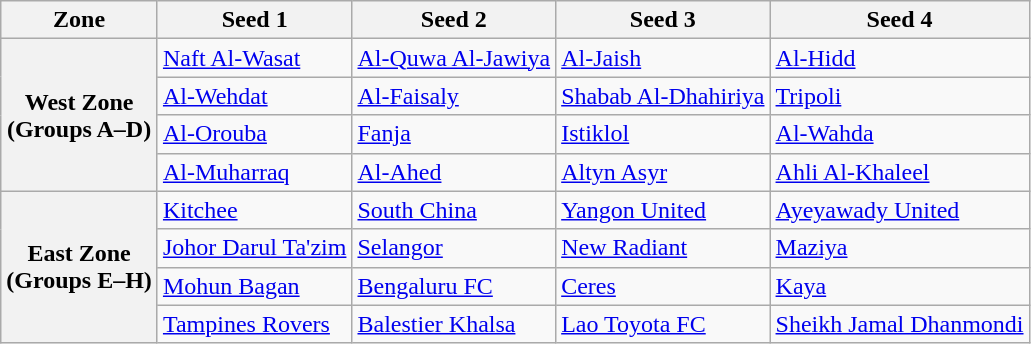<table class="wikitable">
<tr>
<th>Zone</th>
<th>Seed 1</th>
<th>Seed 2</th>
<th>Seed 3</th>
<th>Seed 4</th>
</tr>
<tr>
<th rowspan=4>West Zone<br>(Groups A–D)</th>
<td> <a href='#'>Naft Al-Wasat</a></td>
<td> <a href='#'>Al-Quwa Al-Jawiya</a></td>
<td> <a href='#'>Al-Jaish</a></td>
<td> <a href='#'>Al-Hidd</a> </td>
</tr>
<tr>
<td> <a href='#'>Al-Wehdat</a></td>
<td> <a href='#'>Al-Faisaly</a></td>
<td> <a href='#'>Shabab Al-Dhahiriya</a></td>
<td> <a href='#'>Tripoli</a> </td>
</tr>
<tr>
<td> <a href='#'>Al-Orouba</a></td>
<td> <a href='#'>Fanja</a></td>
<td> <a href='#'>Istiklol</a></td>
<td> <a href='#'>Al-Wahda</a> </td>
</tr>
<tr>
<td> <a href='#'>Al-Muharraq</a></td>
<td> <a href='#'>Al-Ahed</a></td>
<td> <a href='#'>Altyn Asyr</a></td>
<td> <a href='#'>Ahli Al-Khaleel</a> </td>
</tr>
<tr>
<th rowspan=4>East Zone<br>(Groups E–H)</th>
<td> <a href='#'>Kitchee</a></td>
<td> <a href='#'>South China</a></td>
<td> <a href='#'>Yangon United</a></td>
<td> <a href='#'>Ayeyawady United</a></td>
</tr>
<tr>
<td> <a href='#'>Johor Darul Ta'zim</a></td>
<td> <a href='#'>Selangor</a></td>
<td> <a href='#'>New Radiant</a></td>
<td> <a href='#'>Maziya</a></td>
</tr>
<tr>
<td> <a href='#'>Mohun Bagan</a></td>
<td> <a href='#'>Bengaluru FC</a></td>
<td> <a href='#'>Ceres</a></td>
<td> <a href='#'>Kaya</a></td>
</tr>
<tr>
<td> <a href='#'>Tampines Rovers</a></td>
<td> <a href='#'>Balestier Khalsa</a></td>
<td> <a href='#'>Lao Toyota FC</a></td>
<td> <a href='#'>Sheikh Jamal Dhanmondi</a> </td>
</tr>
</table>
